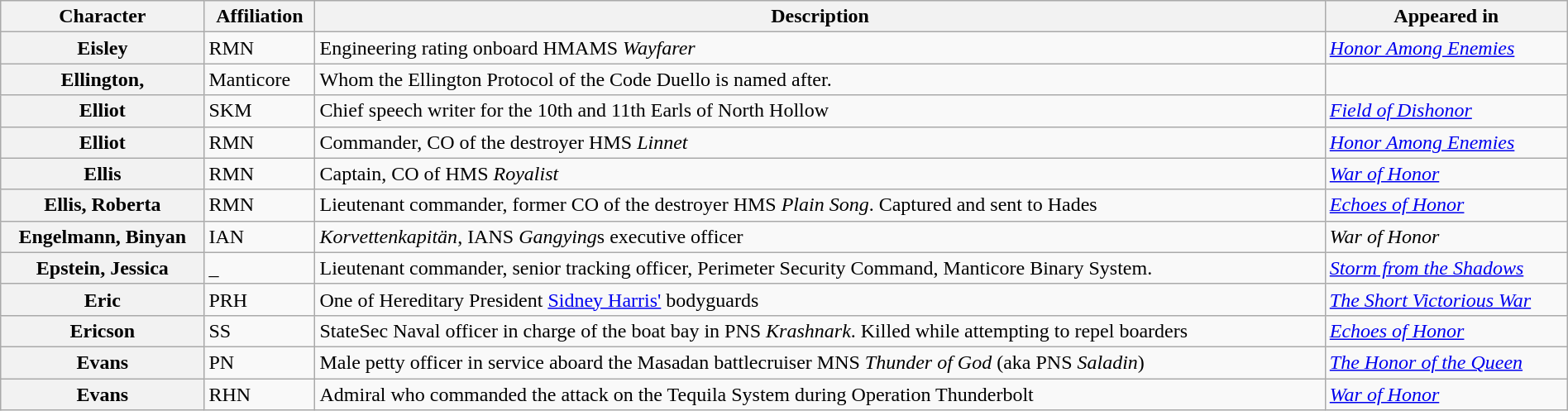<table class="wikitable" style="width: 100%">
<tr>
<th>Character</th>
<th>Affiliation</th>
<th>Description</th>
<th>Appeared in</th>
</tr>
<tr>
<th>Eisley</th>
<td>RMN</td>
<td>Engineering rating onboard HMAMS <em>Wayfarer</em></td>
<td><em><a href='#'>Honor Among Enemies</a></em></td>
</tr>
<tr>
<th>Ellington,</th>
<td>Manticore</td>
<td>Whom the Ellington Protocol of the Code Duello is named after.</td>
<td></td>
</tr>
<tr>
<th>Elliot</th>
<td>SKM</td>
<td>Chief speech writer for the 10th and 11th Earls of North Hollow</td>
<td><em><a href='#'>Field of Dishonor</a></em></td>
</tr>
<tr>
<th>Elliot</th>
<td>RMN</td>
<td>Commander, CO of the destroyer HMS <em>Linnet</em></td>
<td><em><a href='#'>Honor Among Enemies</a></em></td>
</tr>
<tr>
<th>Ellis</th>
<td>RMN</td>
<td>Captain, CO of HMS <em>Royalist</em></td>
<td><em><a href='#'>War of Honor</a></em></td>
</tr>
<tr>
<th>Ellis, Roberta</th>
<td>RMN</td>
<td>Lieutenant commander, former CO of the destroyer HMS <em>Plain Song</em>. Captured and sent to Hades</td>
<td><em><a href='#'>Echoes of Honor</a></em></td>
</tr>
<tr>
<th>Engelmann, Binyan</th>
<td>IAN</td>
<td><em>Korvettenkapitän</em>, IANS <em>Gangying</em>s executive officer</td>
<td><em>War of Honor</em></td>
</tr>
<tr>
<th>Epstein, Jessica</th>
<td>_</td>
<td>Lieutenant commander, senior tracking officer, Perimeter Security Command, Manticore Binary System.</td>
<td><em><a href='#'>Storm from the Shadows</a></em></td>
</tr>
<tr>
<th>Eric</th>
<td>PRH</td>
<td>One of Hereditary President <a href='#'>Sidney Harris'</a> bodyguards</td>
<td><em><a href='#'>The Short Victorious War</a></em></td>
</tr>
<tr>
<th>Ericson</th>
<td>SS</td>
<td>StateSec Naval officer in charge of the boat bay in PNS <em>Krashnark</em>. Killed while attempting to repel boarders</td>
<td><em><a href='#'>Echoes of Honor</a></em></td>
</tr>
<tr>
<th>Evans</th>
<td>PN</td>
<td>Male petty officer in service aboard the Masadan battlecruiser MNS <em>Thunder of God</em> (aka PNS <em>Saladin</em>)</td>
<td><em><a href='#'>The Honor of the Queen</a></em></td>
</tr>
<tr>
<th>Evans</th>
<td>RHN</td>
<td>Admiral who commanded the attack on the Tequila System during Operation Thunderbolt</td>
<td><em><a href='#'>War of Honor</a></em></td>
</tr>
</table>
